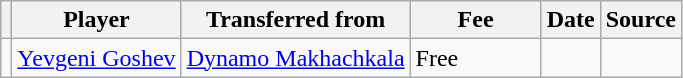<table class="wikitable plainrowheaders sortable">
<tr>
<th></th>
<th scope="col">Player</th>
<th>Transferred from</th>
<th style="width: 80px;">Fee</th>
<th scope="col">Date</th>
<th scope="col">Source</th>
</tr>
<tr>
<td align="center"></td>
<td> <a href='#'>Yevgeni Goshev</a></td>
<td> <a href='#'>Dynamo Makhachkala</a></td>
<td>Free</td>
<td></td>
<td></td>
</tr>
</table>
